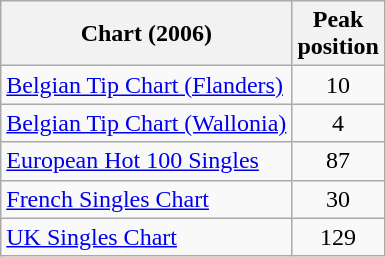<table class="wikitable sortable">
<tr>
<th>Chart (2006)</th>
<th align="center">Peak<br>position</th>
</tr>
<tr>
<td><a href='#'>Belgian Tip Chart (Flanders)</a></td>
<td align="center">10</td>
</tr>
<tr>
<td><a href='#'>Belgian Tip Chart (Wallonia)</a></td>
<td align="center">4</td>
</tr>
<tr>
<td><a href='#'>European Hot 100 Singles</a></td>
<td align="center">87</td>
</tr>
<tr>
<td><a href='#'>French Singles Chart</a></td>
<td align="center">30</td>
</tr>
<tr>
<td><a href='#'>UK Singles Chart</a></td>
<td align="center">129</td>
</tr>
</table>
